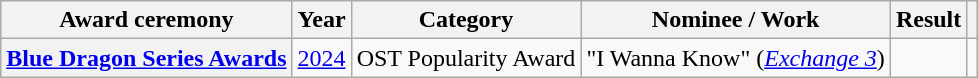<table class="wikitable plainrowheaders">
<tr>
<th scope="col">Award ceremony</th>
<th scope="col">Year</th>
<th scope="col">Category </th>
<th scope="col">Nominee / Work</th>
<th scope="col">Result</th>
<th scope="col" class="unsortable"></th>
</tr>
<tr>
<th scope="row"><a href='#'>Blue Dragon Series Awards</a></th>
<td><a href='#'>2024</a></td>
<td>OST Popularity Award</td>
<td>"I Wanna Know" (<a href='#'><em>Exchange 3</em></a>)</td>
<td></td>
<td style="text-align:center"></td>
</tr>
</table>
